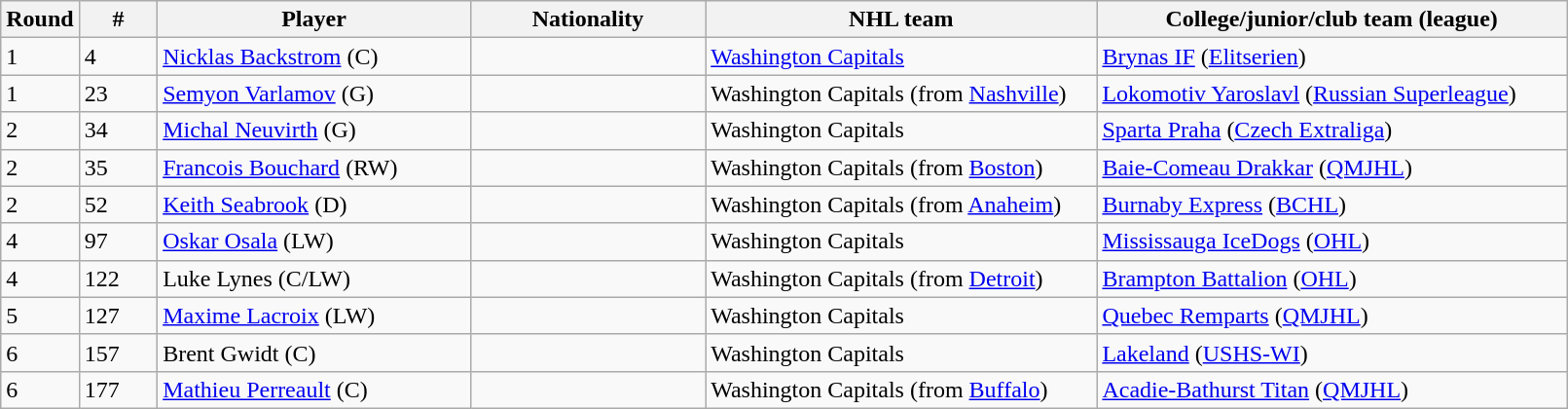<table class="wikitable">
<tr>
<th bgcolor="#DDDDFF" width="5%">Round</th>
<th bgcolor="#DDDDFF" width="5%">#</th>
<th bgcolor="#DDDDFF" width="20%">Player</th>
<th bgcolor="#DDDDFF" width="15%">Nationality</th>
<th bgcolor="#DDDDFF" width="25.0%">NHL team</th>
<th bgcolor="#DDDDFF" width="100.0%">College/junior/club team (league)</th>
</tr>
<tr>
<td>1</td>
<td>4</td>
<td><a href='#'>Nicklas Backstrom</a> (C)</td>
<td></td>
<td><a href='#'>Washington Capitals</a></td>
<td><a href='#'>Brynas IF</a> (<a href='#'>Elitserien</a>)</td>
</tr>
<tr>
<td>1</td>
<td>23</td>
<td><a href='#'>Semyon Varlamov</a> (G)</td>
<td></td>
<td>Washington Capitals (from <a href='#'>Nashville</a>)</td>
<td><a href='#'>Lokomotiv Yaroslavl</a> (<a href='#'>Russian Superleague</a>)</td>
</tr>
<tr>
<td>2</td>
<td>34</td>
<td><a href='#'>Michal Neuvirth</a> (G)</td>
<td></td>
<td>Washington Capitals</td>
<td><a href='#'>Sparta Praha</a> (<a href='#'>Czech Extraliga</a>)</td>
</tr>
<tr>
<td>2</td>
<td>35</td>
<td><a href='#'>Francois Bouchard</a> (RW)</td>
<td></td>
<td>Washington Capitals (from <a href='#'>Boston</a>)</td>
<td><a href='#'>Baie-Comeau Drakkar</a> (<a href='#'>QMJHL</a>)</td>
</tr>
<tr>
<td>2</td>
<td>52</td>
<td><a href='#'>Keith Seabrook</a> (D)</td>
<td></td>
<td>Washington Capitals (from <a href='#'>Anaheim</a>)</td>
<td><a href='#'>Burnaby Express</a> (<a href='#'>BCHL</a>)</td>
</tr>
<tr>
<td>4</td>
<td>97</td>
<td><a href='#'>Oskar Osala</a> (LW)</td>
<td></td>
<td>Washington Capitals</td>
<td><a href='#'>Mississauga IceDogs</a> (<a href='#'>OHL</a>)</td>
</tr>
<tr>
<td>4</td>
<td>122</td>
<td>Luke Lynes (C/LW)</td>
<td></td>
<td>Washington Capitals (from <a href='#'>Detroit</a>)</td>
<td><a href='#'>Brampton Battalion</a> (<a href='#'>OHL</a>)</td>
</tr>
<tr>
<td>5</td>
<td>127</td>
<td><a href='#'>Maxime Lacroix</a> (LW)</td>
<td></td>
<td>Washington Capitals</td>
<td><a href='#'>Quebec Remparts</a> (<a href='#'>QMJHL</a>)</td>
</tr>
<tr>
<td>6</td>
<td>157</td>
<td>Brent Gwidt (C)</td>
<td></td>
<td>Washington Capitals</td>
<td><a href='#'>Lakeland</a> (<a href='#'>USHS-WI</a>)</td>
</tr>
<tr>
<td>6</td>
<td>177</td>
<td><a href='#'>Mathieu Perreault</a> (C)</td>
<td></td>
<td>Washington Capitals (from <a href='#'>Buffalo</a>)</td>
<td><a href='#'>Acadie-Bathurst Titan</a> (<a href='#'>QMJHL</a>)</td>
</tr>
</table>
